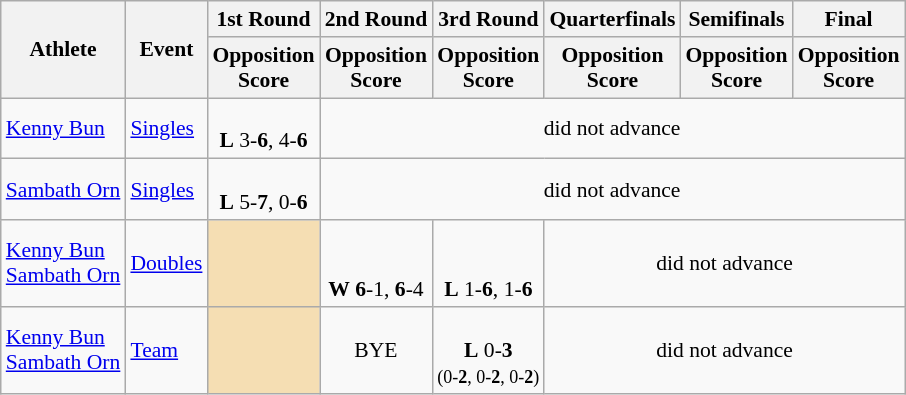<table class="wikitable" border="1" style="font-size:90%">
<tr>
<th rowspan=2>Athlete</th>
<th rowspan=2>Event</th>
<th>1st Round</th>
<th>2nd Round</th>
<th>3rd Round</th>
<th>Quarterfinals</th>
<th>Semifinals</th>
<th>Final</th>
</tr>
<tr>
<th>Opposition<br>Score</th>
<th>Opposition<br>Score</th>
<th>Opposition<br>Score</th>
<th>Opposition<br>Score</th>
<th>Opposition<br>Score</th>
<th>Opposition<br>Score</th>
</tr>
<tr>
<td><a href='#'>Kenny Bun</a></td>
<td><a href='#'>Singles</a></td>
<td align=center><br><strong>L</strong> 3-<strong>6</strong>, 4-<strong>6</strong></td>
<td align="center" colspan="7">did not advance</td>
</tr>
<tr>
<td><a href='#'>Sambath Orn</a></td>
<td><a href='#'>Singles</a></td>
<td align=center><br><strong>L</strong> 5-<strong>7</strong>, 0-<strong>6</strong></td>
<td align="center" colspan="7">did not advance</td>
</tr>
<tr>
<td><a href='#'>Kenny Bun</a><br><a href='#'>Sambath Orn</a></td>
<td><a href='#'>Doubles</a></td>
<td bgcolor=wheat></td>
<td align=center><br><br><strong>W</strong> <strong>6</strong>-1, <strong>6</strong>-4</td>
<td align=center><br><br><strong>L</strong> 1-<strong>6</strong>, 1-<strong>6</strong></td>
<td align="center" colspan="7">did not advance</td>
</tr>
<tr>
<td><a href='#'>Kenny Bun</a><br><a href='#'>Sambath Orn</a></td>
<td><a href='#'>Team</a></td>
<td bgcolor=wheat></td>
<td align=center>BYE</td>
<td align=center><br><strong>L</strong> 0-<strong>3</strong><br><small>(0-<strong>2</strong>, 0-<strong>2</strong>, 0-<strong>2</strong>)</small></td>
<td align="center" colspan="7">did not advance</td>
</tr>
</table>
